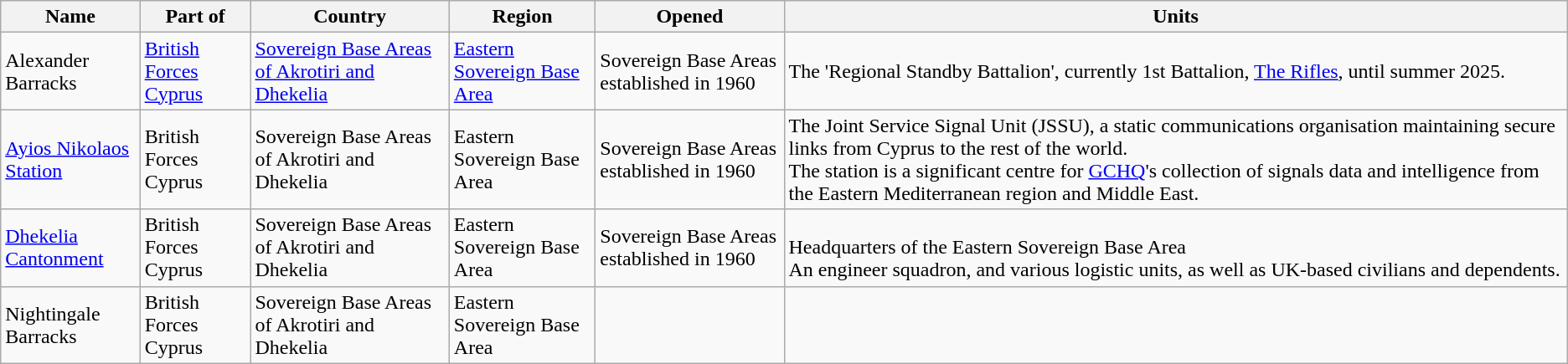<table class="wikitable sortable" border="1">
<tr>
<th style="width="15%">Name</th>
<th style="width="15%">Part of</th>
<th style="width="4%">Country</th>
<th style="width="10%">Region</th>
<th style="width="5%">Opened</th>
<th style="class="unsortable" width="50%">Units</th>
</tr>
<tr>
<td>Alexander Barracks</td>
<td><a href='#'>British Forces Cyprus</a></td>
<td><a href='#'>Sovereign Base Areas of Akrotiri and Dhekelia</a></td>
<td><a href='#'>Eastern Sovereign Base Area</a></td>
<td>Sovereign Base Areas established in 1960</td>
<td>The 'Regional Standby Battalion', currently 1st Battalion, <a href='#'>The Rifles</a>, until summer 2025.</td>
</tr>
<tr>
<td><a href='#'>Ayios Nikolaos Station</a></td>
<td>British Forces Cyprus</td>
<td>Sovereign Base Areas of Akrotiri and Dhekelia</td>
<td>Eastern Sovereign Base Area</td>
<td>Sovereign Base Areas established in 1960</td>
<td>The Joint Service Signal Unit (JSSU), a static communications organisation maintaining secure links from Cyprus to the rest of the world.<br>The station is a significant centre for <a href='#'>GCHQ</a>'s collection of signals data and intelligence from the Eastern Mediterranean region and Middle East.</td>
</tr>
<tr>
<td><a href='#'>Dhekelia Cantonment</a></td>
<td>British Forces Cyprus</td>
<td>Sovereign Base Areas of Akrotiri and Dhekelia</td>
<td>Eastern Sovereign Base Area</td>
<td>Sovereign Base Areas established in 1960</td>
<td><br>Headquarters of the Eastern Sovereign Base Area<br>An engineer squadron, and various logistic units, as well as UK-based civilians and dependents.</td>
</tr>
<tr>
<td>Nightingale Barracks</td>
<td>British Forces Cyprus</td>
<td>Sovereign Base Areas of Akrotiri and Dhekelia</td>
<td>Eastern Sovereign Base Area</td>
<td></td>
<td></td>
</tr>
</table>
